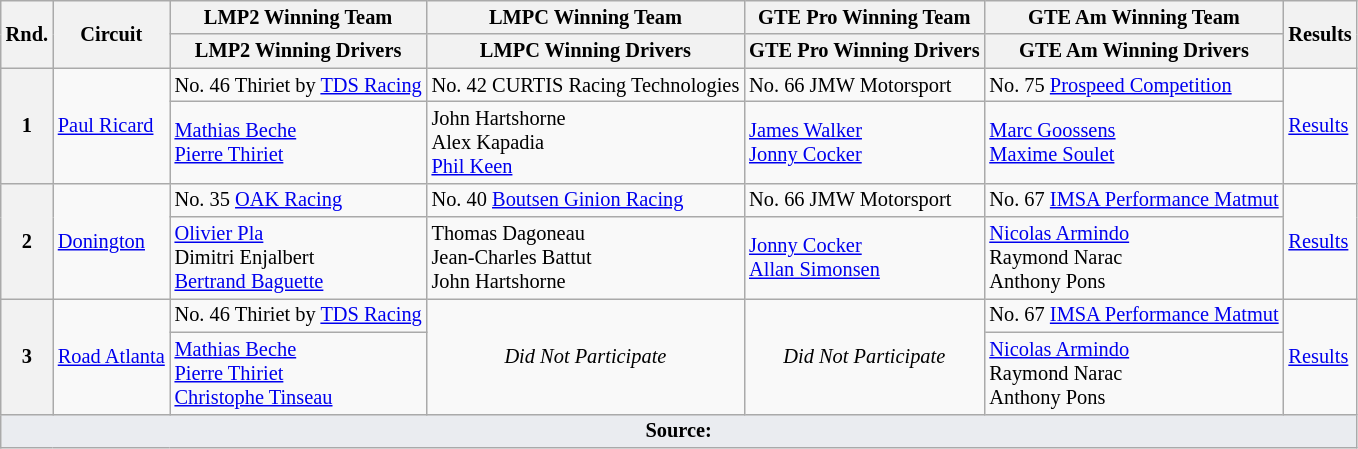<table class="wikitable" style="font-size: 85%;">
<tr>
<th rowspan=2>Rnd.</th>
<th rowspan=2>Circuit</th>
<th>LMP2 Winning Team</th>
<th>LMPC Winning Team</th>
<th>GTE Pro Winning Team</th>
<th>GTE Am Winning Team</th>
<th rowspan=2>Results</th>
</tr>
<tr>
<th>LMP2 Winning Drivers</th>
<th>LMPC Winning Drivers</th>
<th>GTE Pro Winning Drivers</th>
<th>GTE Am Winning Drivers</th>
</tr>
<tr>
<th rowspan=2>1</th>
<td rowspan=2><a href='#'>Paul Ricard</a></td>
<td> No. 46 Thiriet by <a href='#'>TDS Racing</a></td>
<td> No. 42 CURTIS Racing Technologies</td>
<td> No. 66 JMW Motorsport</td>
<td> No. 75 <a href='#'>Prospeed Competition</a></td>
<td rowspan=2><a href='#'>Results</a></td>
</tr>
<tr>
<td> <a href='#'>Mathias Beche</a><br> <a href='#'>Pierre Thiriet</a></td>
<td> John Hartshorne<br> Alex Kapadia<br> <a href='#'>Phil Keen</a></td>
<td> <a href='#'>James Walker</a><br> <a href='#'>Jonny Cocker</a></td>
<td> <a href='#'>Marc Goossens</a><br> <a href='#'>Maxime Soulet</a></td>
</tr>
<tr>
<th rowspan=2>2</th>
<td rowspan=2><a href='#'>Donington</a></td>
<td> No. 35 <a href='#'>OAK Racing</a></td>
<td> No. 40 <a href='#'>Boutsen Ginion Racing</a></td>
<td> No. 66 JMW Motorsport</td>
<td> No. 67 <a href='#'>IMSA Performance Matmut</a></td>
<td rowspan=2><a href='#'>Results</a></td>
</tr>
<tr>
<td> <a href='#'>Olivier Pla</a><br> Dimitri Enjalbert<br> <a href='#'>Bertrand Baguette</a></td>
<td> Thomas Dagoneau<br> Jean-Charles Battut<br> John Hartshorne</td>
<td> <a href='#'>Jonny Cocker</a><br> <a href='#'>Allan Simonsen</a></td>
<td> <a href='#'>Nicolas Armindo</a><br> Raymond Narac<br> Anthony Pons</td>
</tr>
<tr>
<th rowspan=2>3</th>
<td rowspan=2><a href='#'>Road Atlanta</a></td>
<td> No. 46 Thiriet by <a href='#'>TDS Racing</a></td>
<td rowspan=2 align="center"><em>Did Not Participate</em></td>
<td rowspan=2 align="center"><em>Did Not Participate</em></td>
<td> No. 67 <a href='#'>IMSA Performance Matmut</a></td>
<td rowspan=2><a href='#'>Results</a></td>
</tr>
<tr>
<td> <a href='#'>Mathias Beche</a><br> <a href='#'>Pierre Thiriet</a><br> <a href='#'>Christophe Tinseau</a></td>
<td> <a href='#'>Nicolas Armindo</a><br> Raymond Narac<br> Anthony Pons</td>
</tr>
<tr class="sortbottom">
<td colspan="7" style="background-color:#EAECF0;text-align:center"><strong>Source:</strong></td>
</tr>
</table>
